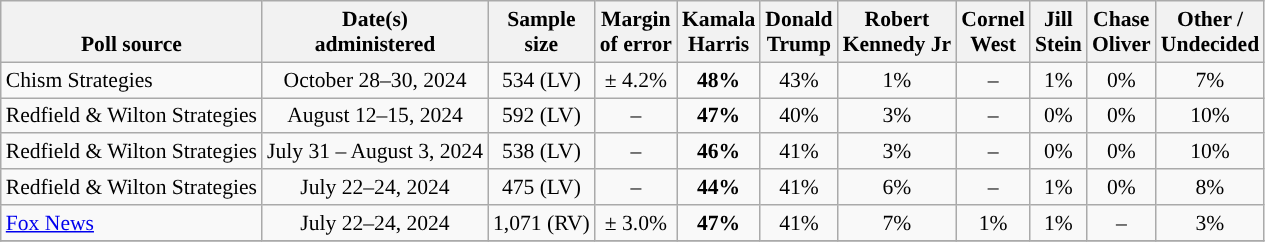<table class="wikitable sortable mw-datatable" style="font-size:90%;text-align:center;line-height:17px">
<tr valign=bottom>
<th>Poll source</th>
<th>Date(s)<br>administered</th>
<th>Sample<br>size</th>
<th>Margin<br>of error</th>
<th class="unsortable">Kamala<br>Harris<br></th>
<th class="unsortable">Donald<br>Trump<br></th>
<th class="unsortable">Robert<br>Kennedy Jr<br></th>
<th class="unsortable">Cornel<br>West<br></th>
<th class="unsortable">Jill<br>Stein<br></th>
<th class="unsortable">Chase<br>Oliver<br></th>
<th class="unsortable">Other /<br>Undecided</th>
</tr>
<tr>
<td style="text-align:left;">Chism Strategies</td>
<td data-sort-value="2024-08-15">October 28–30, 2024</td>
<td>534 (LV)</td>
<td>± 4.2%</td>
<td style="color:black;background-color:"><strong>48%</strong></td>
<td>43%</td>
<td>1%</td>
<td>–</td>
<td>1%</td>
<td>0%</td>
<td>7%</td>
</tr>
<tr>
<td style="text-align:left;">Redfield & Wilton Strategies</td>
<td data-sort-value="2024-08-15">August 12–15, 2024</td>
<td>592 (LV)</td>
<td>–</td>
<td style="color:black;background-color:"><strong>47%</strong></td>
<td>40%</td>
<td>3%</td>
<td>–</td>
<td>0%</td>
<td>0%</td>
<td>10%</td>
</tr>
<tr>
<td style="text-align:left;">Redfield & Wilton Strategies</td>
<td data-sort-value="2024-08-03">July 31 – August 3, 2024</td>
<td>538 (LV)</td>
<td>–</td>
<td style="color:black;background-color:"><strong>46%</strong></td>
<td>41%</td>
<td>3%</td>
<td>–</td>
<td>0%</td>
<td>0%</td>
<td>10%</td>
</tr>
<tr>
<td style="text-align:left;">Redfield & Wilton Strategies</td>
<td data-sort-value="2024-07-26">July 22–24, 2024</td>
<td>475 (LV)</td>
<td>–</td>
<td style="color:black;background-color:"><strong>44%</strong></td>
<td>41%</td>
<td>6%</td>
<td>–</td>
<td>1%</td>
<td>0%</td>
<td>8%</td>
</tr>
<tr>
<td style="text-align:left;"><a href='#'>Fox News</a></td>
<td data-sort-value="2024-07-26">July 22–24, 2024</td>
<td>1,071 (RV)</td>
<td>± 3.0%</td>
<td style="color:black;background-color:"><strong>47%</strong></td>
<td>41%</td>
<td>7%</td>
<td>1%</td>
<td>1%</td>
<td>–</td>
<td>3%</td>
</tr>
<tr>
</tr>
</table>
